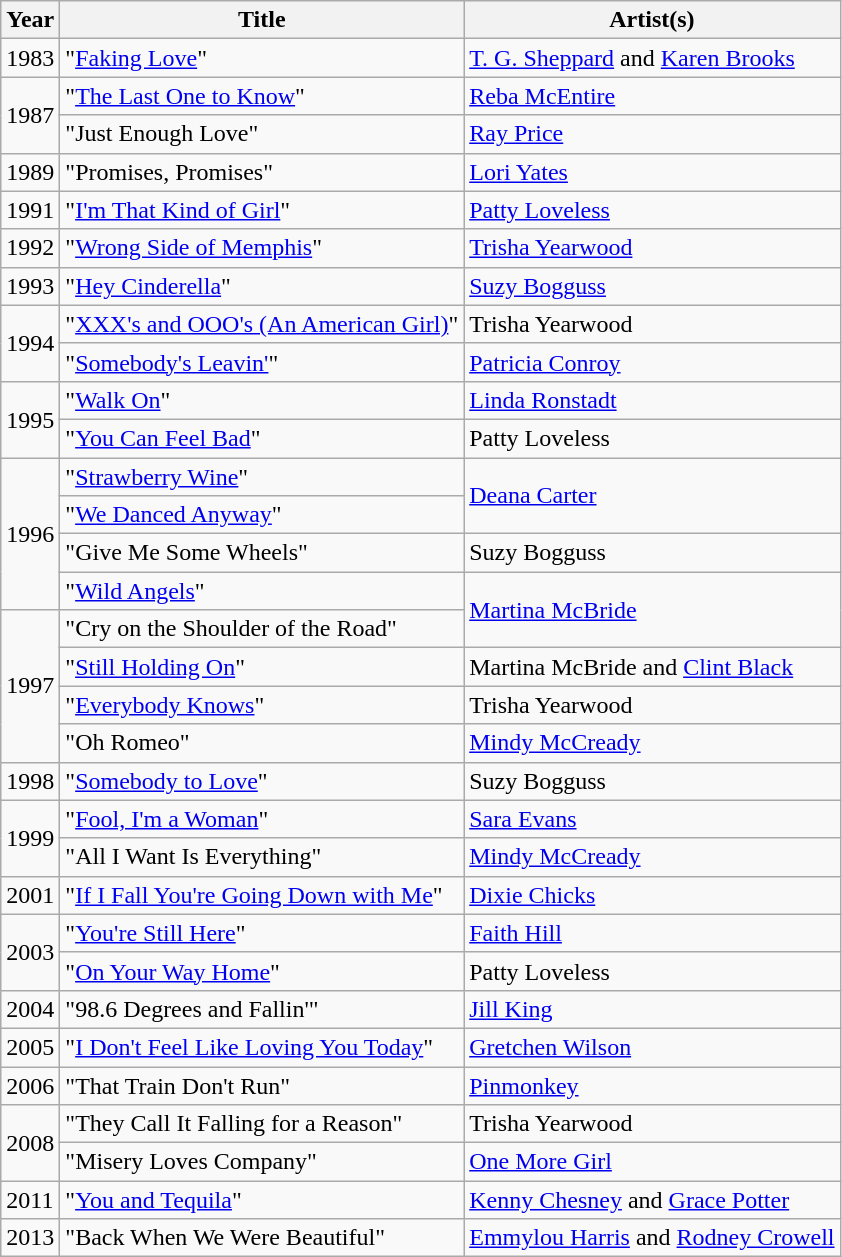<table class="wikitable">
<tr>
<th>Year</th>
<th>Title</th>
<th>Artist(s)</th>
</tr>
<tr>
<td>1983</td>
<td>"<a href='#'>Faking Love</a>"</td>
<td><a href='#'>T. G. Sheppard</a> and <a href='#'>Karen Brooks</a></td>
</tr>
<tr>
<td rowspan=2>1987</td>
<td>"<a href='#'>The Last One to Know</a>"</td>
<td><a href='#'>Reba McEntire</a></td>
</tr>
<tr>
<td>"Just Enough Love"</td>
<td><a href='#'>Ray Price</a></td>
</tr>
<tr>
<td>1989</td>
<td>"Promises, Promises"</td>
<td><a href='#'>Lori Yates</a></td>
</tr>
<tr>
<td>1991</td>
<td>"<a href='#'>I'm That Kind of Girl</a>"</td>
<td><a href='#'>Patty Loveless</a></td>
</tr>
<tr>
<td>1992</td>
<td>"<a href='#'>Wrong Side of Memphis</a>"</td>
<td><a href='#'>Trisha Yearwood</a></td>
</tr>
<tr>
<td>1993</td>
<td>"<a href='#'>Hey Cinderella</a>"</td>
<td><a href='#'>Suzy Bogguss</a></td>
</tr>
<tr>
<td rowspan=2>1994</td>
<td>"<a href='#'>XXX's and OOO's (An American Girl)</a>"</td>
<td>Trisha Yearwood</td>
</tr>
<tr>
<td>"<a href='#'>Somebody's Leavin'</a>"</td>
<td><a href='#'>Patricia Conroy</a></td>
</tr>
<tr>
<td rowspan=2>1995</td>
<td>"<a href='#'>Walk On</a>"</td>
<td><a href='#'>Linda Ronstadt</a></td>
</tr>
<tr>
<td>"<a href='#'>You Can Feel Bad</a>"</td>
<td>Patty Loveless</td>
</tr>
<tr>
<td rowspan=4>1996</td>
<td>"<a href='#'>Strawberry Wine</a>"</td>
<td rowspan=2><a href='#'>Deana Carter</a></td>
</tr>
<tr>
<td>"<a href='#'>We Danced Anyway</a>"</td>
</tr>
<tr>
<td>"Give Me Some Wheels"</td>
<td>Suzy Bogguss</td>
</tr>
<tr>
<td>"<a href='#'>Wild Angels</a>"</td>
<td rowspan=2><a href='#'>Martina McBride</a></td>
</tr>
<tr>
<td rowspan=4>1997</td>
<td>"Cry on the Shoulder of the Road"</td>
</tr>
<tr>
<td>"<a href='#'>Still Holding On</a>"</td>
<td>Martina McBride and <a href='#'>Clint Black</a></td>
</tr>
<tr>
<td>"<a href='#'>Everybody Knows</a>"</td>
<td>Trisha Yearwood</td>
</tr>
<tr>
<td>"Oh Romeo"</td>
<td><a href='#'>Mindy McCready</a></td>
</tr>
<tr>
<td>1998</td>
<td>"<a href='#'>Somebody to Love</a>"</td>
<td>Suzy Bogguss</td>
</tr>
<tr>
<td rowspan=2>1999</td>
<td>"<a href='#'>Fool, I'm a Woman</a>"</td>
<td><a href='#'>Sara Evans</a></td>
</tr>
<tr>
<td>"All I Want Is Everything"</td>
<td><a href='#'>Mindy McCready</a></td>
</tr>
<tr>
<td>2001</td>
<td>"<a href='#'>If I Fall You're Going Down with Me</a>"</td>
<td><a href='#'>Dixie Chicks</a></td>
</tr>
<tr>
<td rowspan=2>2003</td>
<td>"<a href='#'>You're Still Here</a>"</td>
<td><a href='#'>Faith Hill</a></td>
</tr>
<tr>
<td>"<a href='#'>On Your Way Home</a>"</td>
<td>Patty Loveless</td>
</tr>
<tr>
<td>2004</td>
<td>"98.6 Degrees and Fallin'"</td>
<td><a href='#'>Jill King</a></td>
</tr>
<tr>
<td>2005</td>
<td>"<a href='#'>I Don't Feel Like Loving You Today</a>"</td>
<td><a href='#'>Gretchen Wilson</a></td>
</tr>
<tr>
<td>2006</td>
<td>"That Train Don't Run"</td>
<td><a href='#'>Pinmonkey</a></td>
</tr>
<tr>
<td rowspan=2>2008</td>
<td>"They Call It Falling for a Reason"</td>
<td>Trisha Yearwood</td>
</tr>
<tr>
<td>"Misery Loves Company"</td>
<td><a href='#'>One More Girl</a></td>
</tr>
<tr>
<td>2011</td>
<td>"<a href='#'>You and Tequila</a>"</td>
<td><a href='#'>Kenny Chesney</a> and <a href='#'>Grace Potter</a></td>
</tr>
<tr>
<td>2013</td>
<td>"Back When We Were Beautiful"</td>
<td><a href='#'>Emmylou Harris</a> and <a href='#'>Rodney Crowell</a></td>
</tr>
</table>
